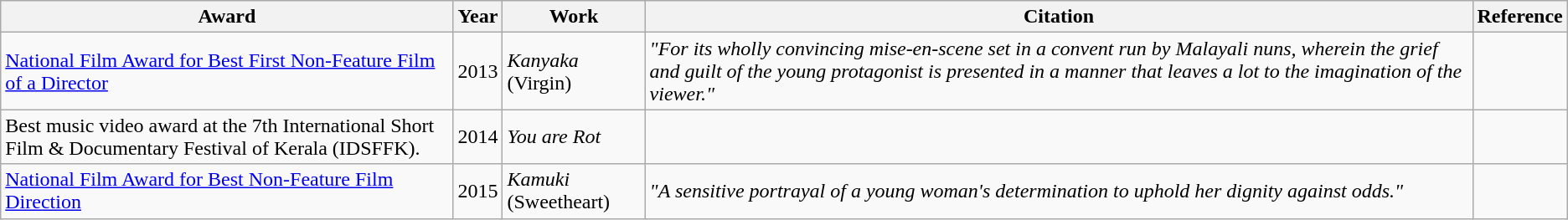<table class="wikitable">
<tr>
<th>Award</th>
<th>Year</th>
<th>Work</th>
<th>Citation</th>
<th>Reference</th>
</tr>
<tr>
<td><a href='#'>National Film Award for Best First Non-Feature Film of a Director</a></td>
<td>2013</td>
<td><em>Kanyaka</em> (Virgin)</td>
<td><em>"For its wholly convincing  mise-en-scene set in a convent run by Malayali nuns, wherein the grief and  guilt of the young protagonist is presented in a manner that leaves a lot to  the imagination of the viewer."</em></td>
<td></td>
</tr>
<tr>
<td>Best music video award at the 7th International Short Film & Documentary Festival of Kerala (IDSFFK).</td>
<td>2014</td>
<td><em>You are Rot</em></td>
<td></td>
<td></td>
</tr>
<tr>
<td><a href='#'>National Film Award for Best Non-Feature Film Direction</a></td>
<td>2015</td>
<td><em>Kamuki</em> (Sweetheart)</td>
<td><em>"A sensitive portrayal of a  young woman's determination to uphold her dignity against odds."</em></td>
<td></td>
</tr>
</table>
